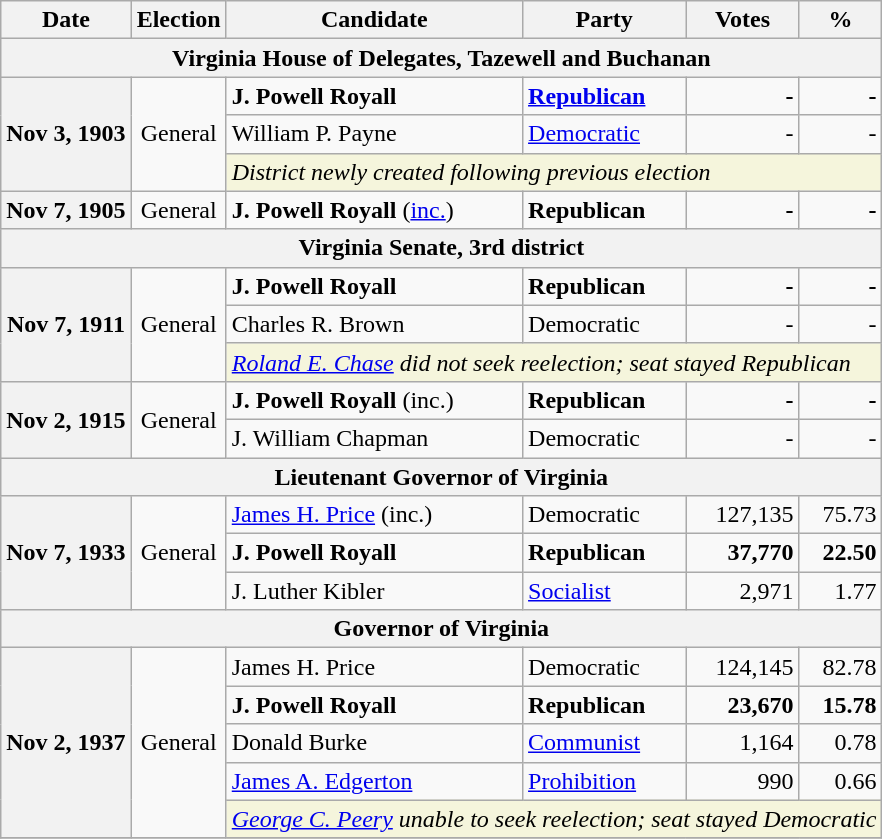<table class="wikitable">
<tr>
<th>Date</th>
<th>Election</th>
<th>Candidate</th>
<th>Party</th>
<th>Votes</th>
<th>%</th>
</tr>
<tr>
<th colspan="6">Virginia House of Delegates, Tazewell and Buchanan</th>
</tr>
<tr>
<th rowspan="3">Nov 3, 1903</th>
<td rowspan="3" align="center">General</td>
<td><strong>J. Powell Royall</strong></td>
<td><strong><a href='#'>Republican</a></strong></td>
<td align="right"><strong>-</strong></td>
<td align="right"><strong>-</strong></td>
</tr>
<tr>
<td>William P. Payne</td>
<td><a href='#'>Democratic</a></td>
<td align="right">-</td>
<td align="right">-</td>
</tr>
<tr>
<td colspan="4" style="background:Beige"><em>District newly created following previous election</em></td>
</tr>
<tr>
<th rowspan="1">Nov 7, 1905</th>
<td rowspan="1" align="center">General</td>
<td><strong>J. Powell Royall</strong> (<a href='#'>inc.</a>)</td>
<td><strong>Republican</strong></td>
<td align="right"><strong>-</strong></td>
<td align="right"><strong>-</strong></td>
</tr>
<tr>
<th colspan="6">Virginia Senate, 3rd district</th>
</tr>
<tr>
<th rowspan="3">Nov 7, 1911</th>
<td rowspan="3" align="center">General</td>
<td><strong>J. Powell Royall</strong></td>
<td><strong>Republican</strong></td>
<td align="right"><strong>-</strong></td>
<td align="right"><strong>-</strong></td>
</tr>
<tr>
<td>Charles R. Brown</td>
<td>Democratic</td>
<td align="right">-</td>
<td align="right">-</td>
</tr>
<tr>
<td colspan="4" style="background:Beige"><em><a href='#'>Roland E. Chase</a> did not seek reelection; seat stayed Republican</em></td>
</tr>
<tr>
<th rowspan="2">Nov 2, 1915</th>
<td rowspan="2" align="center">General</td>
<td><strong>J. Powell Royall</strong> (inc.)</td>
<td><strong>Republican</strong></td>
<td align="right"><strong>-</strong></td>
<td align="right"><strong>-</strong></td>
</tr>
<tr>
<td>J. William Chapman</td>
<td>Democratic</td>
<td align="right">-</td>
<td align="right">-</td>
</tr>
<tr>
<th colspan="6">Lieutenant Governor of Virginia</th>
</tr>
<tr>
<th rowspan="3">Nov 7, 1933</th>
<td rowspan="3" align="center">General</td>
<td><a href='#'>James H. Price</a> (inc.)</td>
<td>Democratic</td>
<td align="right">127,135</td>
<td align="right">75.73</td>
</tr>
<tr>
<td><strong>J. Powell Royall</strong></td>
<td><strong>Republican</strong></td>
<td align="right"><strong>37,770</strong></td>
<td align="right"><strong>22.50</strong></td>
</tr>
<tr>
<td>J. Luther Kibler</td>
<td><a href='#'>Socialist</a></td>
<td align="right">2,971</td>
<td align="right">1.77</td>
</tr>
<tr>
<th colspan="6">Governor of Virginia</th>
</tr>
<tr>
<th rowspan="5">Nov 2, 1937</th>
<td rowspan="5" align="center">General</td>
<td>James H. Price</td>
<td>Democratic</td>
<td align="right">124,145</td>
<td align="right">82.78</td>
</tr>
<tr>
<td><strong>J. Powell Royall</strong></td>
<td><strong>Republican</strong></td>
<td align="right"><strong>23,670</strong></td>
<td align="right"><strong>15.78</strong></td>
</tr>
<tr>
<td>Donald Burke</td>
<td><a href='#'>Communist</a></td>
<td align="right">1,164</td>
<td align="right">0.78</td>
</tr>
<tr>
<td><a href='#'>James A. Edgerton</a></td>
<td><a href='#'>Prohibition</a></td>
<td align="right">990</td>
<td align="right">0.66</td>
</tr>
<tr>
<td colspan="4" style="background:Beige"><em><a href='#'>George C. Peery</a> unable to seek reelection; seat stayed Democratic</em></td>
</tr>
<tr>
</tr>
</table>
